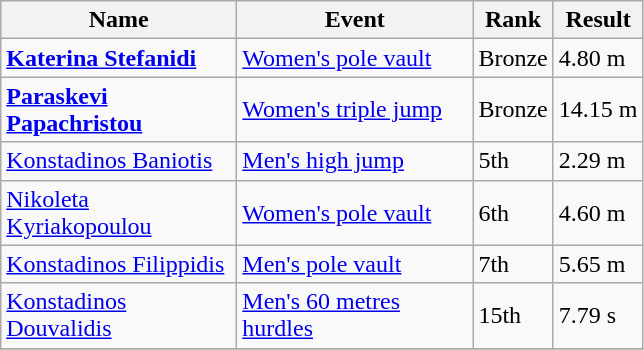<table class="wikitable sortable">
<tr>
<th width=150>Name</th>
<th width=150>Event</th>
<th>Rank</th>
<th>Result</th>
</tr>
<tr>
<td><strong><a href='#'>Katerina Stefanidi</a></strong></td>
<td><a href='#'>Women's pole vault</a></td>
<td> Bronze</td>
<td>4.80 m</td>
</tr>
<tr>
<td><strong><a href='#'>Paraskevi Papachristou</a></strong></td>
<td><a href='#'>Women's triple jump</a></td>
<td> Bronze</td>
<td>14.15 m</td>
</tr>
<tr>
<td><a href='#'>Konstadinos Baniotis</a></td>
<td><a href='#'>Men's high jump</a></td>
<td>5th</td>
<td>2.29 m</td>
</tr>
<tr>
<td><a href='#'>Nikoleta Kyriakopoulou</a></td>
<td><a href='#'>Women's pole vault</a></td>
<td>6th</td>
<td>4.60 m</td>
</tr>
<tr>
<td><a href='#'>Konstadinos Filippidis</a></td>
<td><a href='#'>Men's pole vault</a></td>
<td>7th</td>
<td>5.65 m</td>
</tr>
<tr>
<td><a href='#'>Konstadinos Douvalidis</a></td>
<td><a href='#'>Men's 60 metres hurdles</a></td>
<td>15th</td>
<td>7.79 s</td>
</tr>
<tr>
</tr>
</table>
